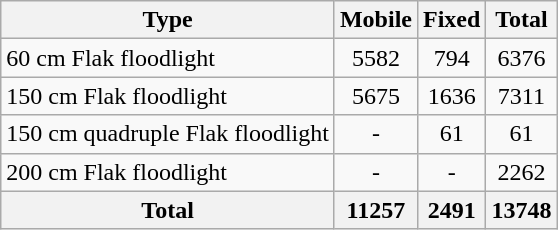<table class="wikitable">
<tr>
<th>Type</th>
<th>Mobile</th>
<th>Fixed</th>
<th>Total</th>
</tr>
<tr>
<td>60 cm Flak floodlight</td>
<td align=center>5582</td>
<td align=center>794</td>
<td align=center>6376</td>
</tr>
<tr>
<td>150 cm Flak floodlight</td>
<td align=center>5675</td>
<td align=center>1636</td>
<td align=center>7311</td>
</tr>
<tr>
<td>150 cm quadruple Flak floodlight</td>
<td align=center>-</td>
<td align=center>61</td>
<td align=center>61</td>
</tr>
<tr>
<td>200 cm Flak floodlight</td>
<td align=center>-</td>
<td align=center>-</td>
<td align=center>2262</td>
</tr>
<tr>
<th>Total</th>
<th>11257</th>
<th>2491</th>
<th>13748</th>
</tr>
</table>
